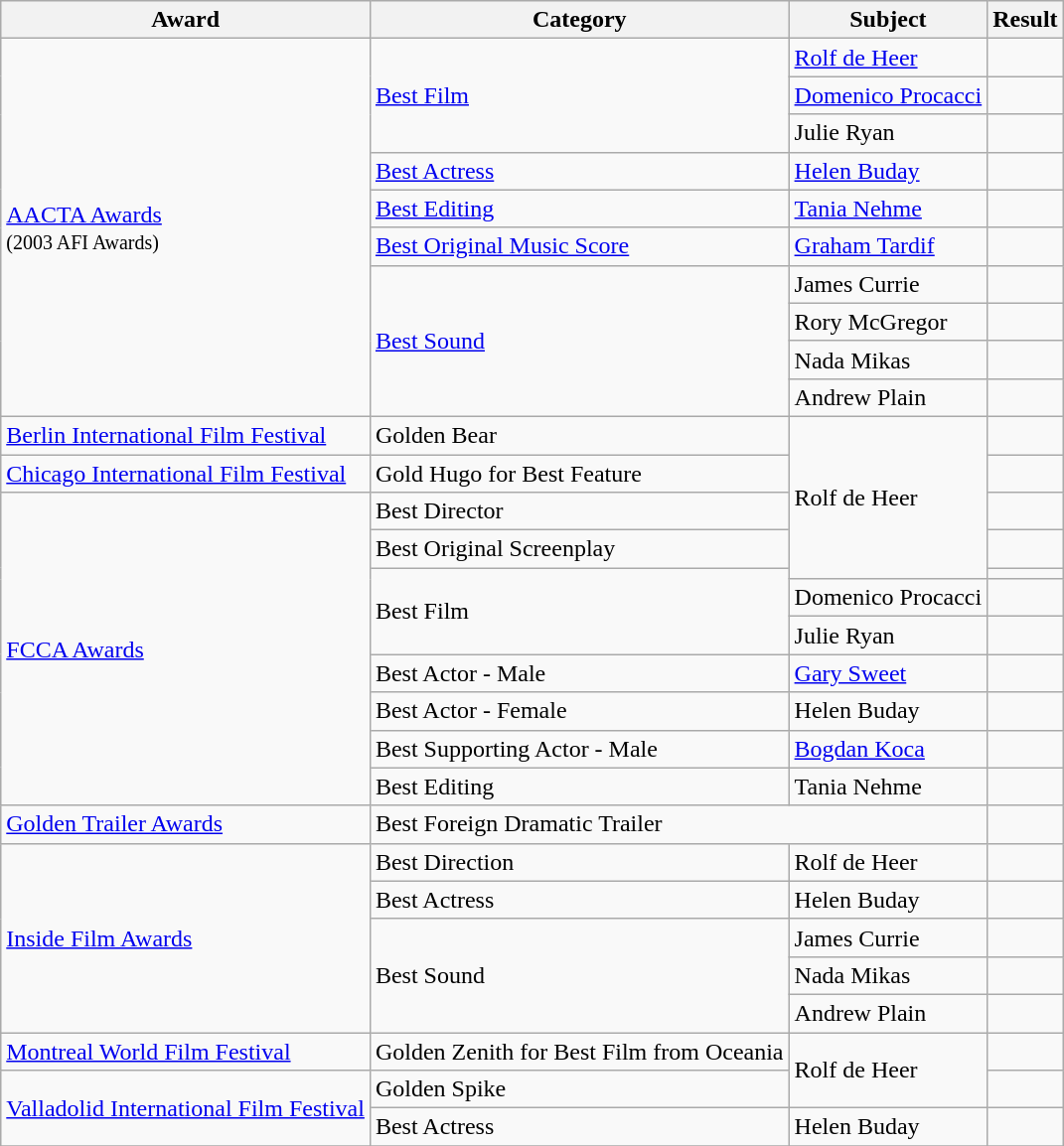<table class="wikitable">
<tr>
<th>Award</th>
<th>Category</th>
<th>Subject</th>
<th>Result</th>
</tr>
<tr>
<td rowspan=10><a href='#'>AACTA Awards</a><br><small>(2003 AFI Awards)</small></td>
<td rowspan=3><a href='#'>Best Film</a></td>
<td><a href='#'>Rolf de Heer</a></td>
<td></td>
</tr>
<tr>
<td><a href='#'>Domenico Procacci</a></td>
<td></td>
</tr>
<tr>
<td>Julie Ryan</td>
<td></td>
</tr>
<tr>
<td><a href='#'>Best Actress</a></td>
<td><a href='#'>Helen Buday</a></td>
<td></td>
</tr>
<tr>
<td><a href='#'>Best Editing</a></td>
<td><a href='#'>Tania Nehme</a></td>
<td></td>
</tr>
<tr>
<td><a href='#'>Best Original Music Score</a></td>
<td><a href='#'>Graham Tardif</a></td>
<td></td>
</tr>
<tr>
<td rowspan=4><a href='#'>Best Sound</a></td>
<td>James Currie</td>
<td></td>
</tr>
<tr>
<td>Rory McGregor</td>
<td></td>
</tr>
<tr>
<td>Nada Mikas</td>
<td></td>
</tr>
<tr>
<td>Andrew Plain</td>
<td></td>
</tr>
<tr>
<td><a href='#'>Berlin International Film Festival</a></td>
<td>Golden Bear</td>
<td rowspan=5>Rolf de Heer</td>
<td></td>
</tr>
<tr>
<td><a href='#'>Chicago International Film Festival</a></td>
<td>Gold Hugo for Best Feature</td>
<td></td>
</tr>
<tr>
<td rowspan=9><a href='#'>FCCA Awards</a></td>
<td>Best Director</td>
<td></td>
</tr>
<tr>
<td>Best Original Screenplay</td>
<td></td>
</tr>
<tr>
<td rowspan=3>Best Film</td>
<td></td>
</tr>
<tr>
<td>Domenico Procacci</td>
<td></td>
</tr>
<tr>
<td>Julie Ryan</td>
<td></td>
</tr>
<tr>
<td>Best Actor - Male</td>
<td><a href='#'>Gary Sweet</a></td>
<td></td>
</tr>
<tr>
<td>Best Actor - Female</td>
<td>Helen Buday</td>
<td></td>
</tr>
<tr>
<td>Best Supporting Actor - Male</td>
<td><a href='#'>Bogdan Koca</a></td>
<td></td>
</tr>
<tr>
<td>Best Editing</td>
<td>Tania Nehme</td>
<td></td>
</tr>
<tr>
<td><a href='#'>Golden Trailer Awards</a></td>
<td colspan=2>Best Foreign Dramatic Trailer</td>
<td></td>
</tr>
<tr>
<td rowspan=5><a href='#'>Inside Film Awards</a></td>
<td>Best Direction</td>
<td>Rolf de Heer</td>
<td></td>
</tr>
<tr>
<td>Best Actress</td>
<td>Helen Buday</td>
<td></td>
</tr>
<tr>
<td rowspan=3>Best Sound</td>
<td>James Currie</td>
<td></td>
</tr>
<tr>
<td>Nada Mikas</td>
<td></td>
</tr>
<tr>
<td>Andrew Plain</td>
<td></td>
</tr>
<tr>
<td><a href='#'>Montreal World Film Festival</a></td>
<td>Golden Zenith for Best Film from Oceania</td>
<td rowspan=2>Rolf de Heer</td>
<td></td>
</tr>
<tr>
<td rowspan=2><a href='#'>Valladolid International Film Festival</a></td>
<td>Golden Spike</td>
<td></td>
</tr>
<tr>
<td>Best Actress</td>
<td>Helen Buday</td>
<td></td>
</tr>
<tr>
</tr>
</table>
